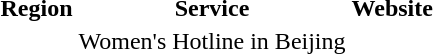<table>
<tr>
<th>Region</th>
<th>Service</th>
<th>Website</th>
</tr>
<tr>
<th></th>
<td>Women's Hotline in Beijing</td>
<td></td>
</tr>
</table>
